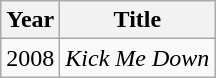<table class="wikitable">
<tr>
<th>Year</th>
<th>Title</th>
</tr>
<tr>
<td>2008</td>
<td><em>Kick Me Down</em></td>
</tr>
</table>
